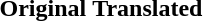<table>
<tr>
<th>Original</th>
<th>Translated</th>
</tr>
<tr>
<td></td>
<td></td>
</tr>
</table>
